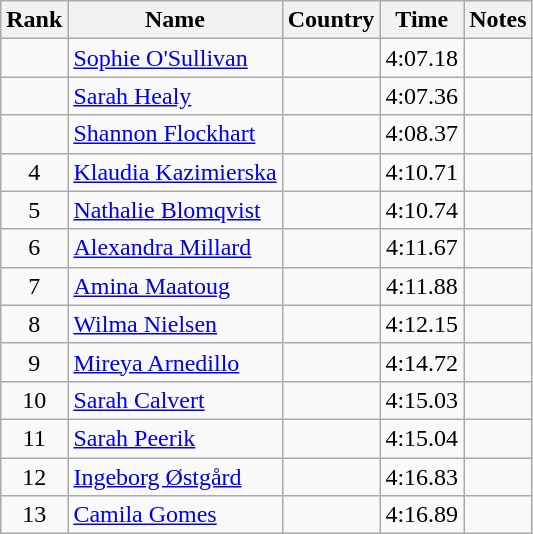<table class="wikitable sortable" style="text-align:center">
<tr>
<th>Rank</th>
<th>Name</th>
<th>Country</th>
<th>Time</th>
<th>Notes</th>
</tr>
<tr>
<td></td>
<td align=left><a href='#'>Sophie O'Sullivan</a></td>
<td align=left></td>
<td>4:07.18</td>
<td></td>
</tr>
<tr>
<td></td>
<td align=left><a href='#'>Sarah Healy</a></td>
<td align=left></td>
<td>4:07.36</td>
<td></td>
</tr>
<tr>
<td></td>
<td align=left><a href='#'>Shannon Flockhart</a></td>
<td align=left></td>
<td>4:08.37</td>
<td></td>
</tr>
<tr>
<td>4</td>
<td align=left><a href='#'>Klaudia Kazimierska</a></td>
<td align=left></td>
<td>4:10.71</td>
<td></td>
</tr>
<tr>
<td>5</td>
<td align=left><a href='#'>Nathalie Blomqvist</a></td>
<td align=left></td>
<td>4:10.74</td>
<td></td>
</tr>
<tr>
<td>6</td>
<td align=left><a href='#'>Alexandra Millard</a></td>
<td align=left></td>
<td>4:11.67</td>
<td></td>
</tr>
<tr>
<td>7</td>
<td align=left><a href='#'>Amina Maatoug</a></td>
<td align=left></td>
<td>4:11.88</td>
<td></td>
</tr>
<tr>
<td>8</td>
<td align=left><a href='#'>Wilma Nielsen</a></td>
<td align=left></td>
<td>4:12.15</td>
<td></td>
</tr>
<tr>
<td>9</td>
<td align=left><a href='#'>Mireya Arnedillo</a></td>
<td align=left></td>
<td>4:14.72</td>
<td></td>
</tr>
<tr>
<td>10</td>
<td align=left><a href='#'>Sarah Calvert</a></td>
<td align=left></td>
<td>4:15.03</td>
<td></td>
</tr>
<tr>
<td>11</td>
<td align=left><a href='#'>Sarah Peerik</a></td>
<td align=left></td>
<td>4:15.04</td>
<td></td>
</tr>
<tr>
<td>12</td>
<td align=left><a href='#'>Ingeborg Østgård</a></td>
<td align=left></td>
<td>4:16.83</td>
<td></td>
</tr>
<tr>
<td>13</td>
<td align=left><a href='#'>Camila Gomes</a></td>
<td align=left></td>
<td>4:16.89</td>
<td></td>
</tr>
</table>
